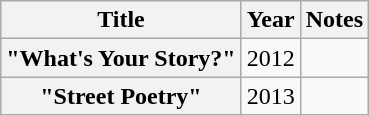<table class="wikitable plainrowheaders" style="text-align:left">
<tr>
<th scope="col">Title</th>
<th scope="col">Year</th>
<th scope="col">Notes</th>
</tr>
<tr>
<th scope="row">"What's Your Story?"</th>
<td>2012</td>
<td></td>
</tr>
<tr>
<th scope="row">"Street Poetry"</th>
<td>2013</td>
<td></td>
</tr>
</table>
